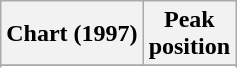<table class="wikitable sortable">
<tr>
<th align="left">Chart (1997)</th>
<th align="center">Peak<br>position</th>
</tr>
<tr>
</tr>
<tr>
</tr>
</table>
